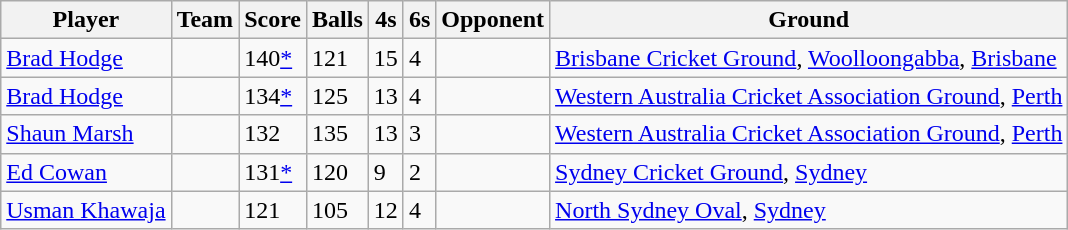<table class="wikitable">
<tr>
<th>Player</th>
<th>Team</th>
<th>Score</th>
<th>Balls</th>
<th>4s</th>
<th>6s</th>
<th>Opponent</th>
<th>Ground</th>
</tr>
<tr>
<td><a href='#'>Brad Hodge</a></td>
<td></td>
<td>140<a href='#'>*</a></td>
<td>121</td>
<td>15</td>
<td>4</td>
<td></td>
<td><a href='#'>Brisbane Cricket Ground</a>, <a href='#'>Woolloongabba</a>, <a href='#'>Brisbane</a></td>
</tr>
<tr>
<td><a href='#'>Brad Hodge</a></td>
<td></td>
<td>134<a href='#'>*</a></td>
<td>125</td>
<td>13</td>
<td>4</td>
<td></td>
<td><a href='#'>Western Australia Cricket Association Ground</a>, <a href='#'>Perth</a></td>
</tr>
<tr>
<td><a href='#'>Shaun Marsh</a></td>
<td></td>
<td>132</td>
<td>135</td>
<td>13</td>
<td>3</td>
<td></td>
<td><a href='#'>Western Australia Cricket Association Ground</a>, <a href='#'>Perth</a></td>
</tr>
<tr>
<td><a href='#'>Ed Cowan</a></td>
<td></td>
<td>131<a href='#'>*</a></td>
<td>120</td>
<td>9</td>
<td>2</td>
<td></td>
<td><a href='#'>Sydney Cricket Ground</a>, <a href='#'>Sydney</a></td>
</tr>
<tr>
<td><a href='#'>Usman Khawaja</a></td>
<td></td>
<td>121</td>
<td>105</td>
<td>12</td>
<td>4</td>
<td></td>
<td><a href='#'>North Sydney Oval</a>, <a href='#'>Sydney</a></td>
</tr>
</table>
